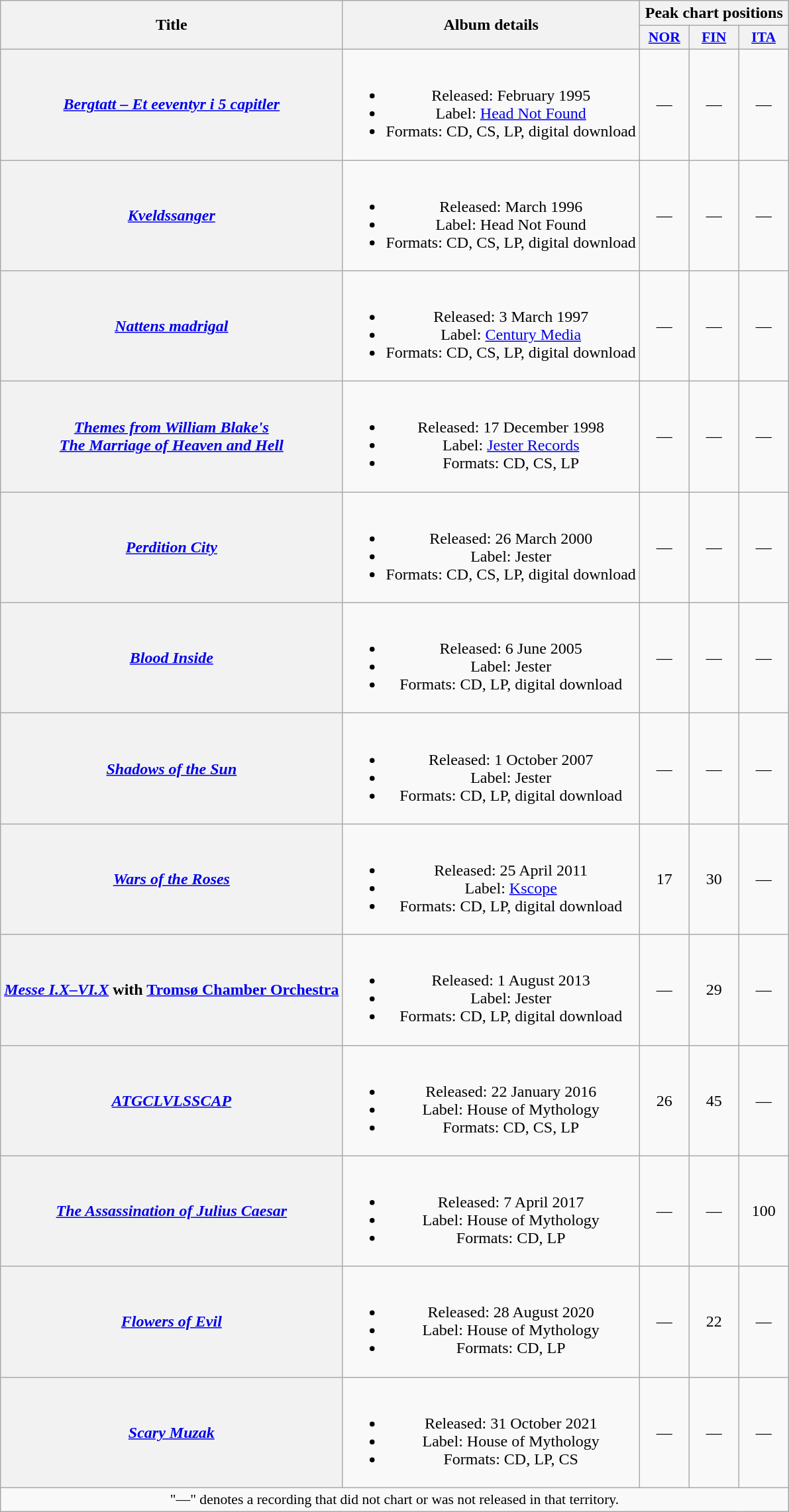<table class="wikitable plainrowheaders" style="text-align:center;">
<tr>
<th scope="col" rowspan="2">Title</th>
<th scope="col" rowspan="2">Album details</th>
<th scope="col" colspan="3">Peak chart positions</th>
</tr>
<tr>
<th scope="col" style="width:3em;font-size:90%;"><a href='#'>NOR</a><br></th>
<th scope="col" style="width:3em;font-size:90%;"><a href='#'>FIN</a><br></th>
<th scope="col" style="width:3em;font-size:90%;"><a href='#'>ITA</a><br></th>
</tr>
<tr>
<th scope="row"><em><a href='#'>Bergtatt – Et eeventyr i 5 capitler</a></em></th>
<td><br><ul><li>Released: February 1995</li><li>Label: <a href='#'>Head Not Found</a></li><li>Formats: CD, CS, LP, digital download</li></ul></td>
<td>—</td>
<td>—</td>
<td>—</td>
</tr>
<tr>
<th scope="row"><em><a href='#'>Kveldssanger</a></em></th>
<td><br><ul><li>Released: March 1996</li><li>Label: Head Not Found</li><li>Formats: CD, CS, LP, digital download</li></ul></td>
<td>—</td>
<td>—</td>
<td>—</td>
</tr>
<tr>
<th scope="row"><em><a href='#'>Nattens madrigal</a></em></th>
<td><br><ul><li>Released: 3 March 1997</li><li>Label: <a href='#'>Century Media</a></li><li>Formats: CD, CS, LP, digital download</li></ul></td>
<td>—</td>
<td>—</td>
<td>—</td>
</tr>
<tr>
<th scope="row"><em><a href='#'>Themes from William Blake's<br>The Marriage of Heaven and Hell</a></em></th>
<td><br><ul><li>Released: 17 December 1998</li><li>Label: <a href='#'>Jester Records</a></li><li>Formats: CD, CS, LP</li></ul></td>
<td>—</td>
<td>—</td>
<td>—</td>
</tr>
<tr>
<th scope="row"><em><a href='#'>Perdition City</a></em></th>
<td><br><ul><li>Released: 26 March 2000</li><li>Label: Jester</li><li>Formats: CD, CS, LP, digital download</li></ul></td>
<td>—</td>
<td>—</td>
<td>—</td>
</tr>
<tr>
<th scope="row"><em><a href='#'>Blood Inside</a></em></th>
<td><br><ul><li>Released: 6 June 2005</li><li>Label: Jester</li><li>Formats: CD, LP, digital download</li></ul></td>
<td>—</td>
<td>—</td>
<td>—</td>
</tr>
<tr>
<th scope="row"><em><a href='#'>Shadows of the Sun</a></em></th>
<td><br><ul><li>Released: 1 October 2007</li><li>Label: Jester</li><li>Formats: CD, LP, digital download</li></ul></td>
<td>—</td>
<td>—</td>
<td>—</td>
</tr>
<tr>
<th scope="row"><em><a href='#'>Wars of the Roses</a></em></th>
<td><br><ul><li>Released: 25 April 2011</li><li>Label: <a href='#'>Kscope</a></li><li>Formats: CD, LP, digital download</li></ul></td>
<td>17</td>
<td>30</td>
<td>—</td>
</tr>
<tr>
<th scope="row"><em><a href='#'>Messe I.X–VI.X</a></em> with <a href='#'>Tromsø Chamber Orchestra</a></th>
<td><br><ul><li>Released: 1 August 2013</li><li>Label: Jester</li><li>Formats: CD, LP, digital download</li></ul></td>
<td>—</td>
<td>29</td>
<td>—</td>
</tr>
<tr>
<th scope="row"><em><a href='#'>ATGCLVLSSCAP</a></em></th>
<td><br><ul><li>Released: 22 January 2016</li><li>Label: House of Mythology</li><li>Formats: CD, CS, LP</li></ul></td>
<td>26</td>
<td>45</td>
<td>—</td>
</tr>
<tr>
<th scope="row"><em><a href='#'>The Assassination of Julius Caesar</a></em></th>
<td><br><ul><li>Released: 7 April 2017</li><li>Label: House of Mythology</li><li>Formats: CD, LP</li></ul></td>
<td>—</td>
<td>—</td>
<td>100</td>
</tr>
<tr>
<th scope="row"><em><a href='#'>Flowers of Evil</a></em></th>
<td><br><ul><li>Released: 28 August 2020</li><li>Label: House of Mythology</li><li>Formats: CD, LP</li></ul></td>
<td>—</td>
<td>22</td>
<td>—</td>
</tr>
<tr>
<th scope="row"><em><a href='#'>Scary Muzak</a></em></th>
<td><br><ul><li>Released: 31 October 2021</li><li>Label: House of Mythology</li><li>Formats: CD, LP, CS</li></ul></td>
<td>—</td>
<td>—</td>
<td>—</td>
</tr>
<tr>
<td colspan="11" style="font-size:90%">"—" denotes a recording that did not chart or was not released in that territory.</td>
</tr>
</table>
